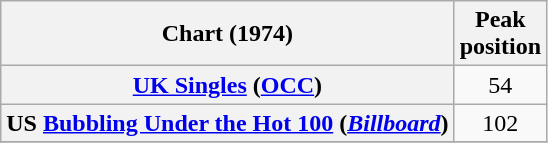<table class="wikitable sortable plainrowheaders" style="text-align:center">
<tr>
<th>Chart (1974)</th>
<th>Peak<br>position</th>
</tr>
<tr>
<th scope="row"><a href='#'>UK Singles</a> (<a href='#'>OCC</a>)</th>
<td>54</td>
</tr>
<tr>
<th scope="row">US <a href='#'>Bubbling Under the Hot 100</a> (<em><a href='#'>Billboard</a></em>)</th>
<td>102</td>
</tr>
<tr>
</tr>
</table>
